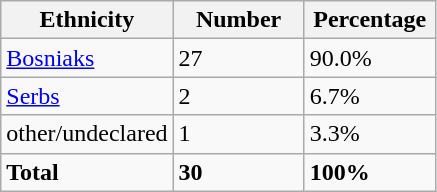<table class="wikitable">
<tr>
<th width="100px">Ethnicity</th>
<th width="80px">Number</th>
<th width="80px">Percentage</th>
</tr>
<tr>
<td><a href='#'>Bosniaks</a></td>
<td>27</td>
<td>90.0%</td>
</tr>
<tr>
<td><a href='#'>Serbs</a></td>
<td>2</td>
<td>6.7%</td>
</tr>
<tr>
<td>other/undeclared</td>
<td>1</td>
<td>3.3%</td>
</tr>
<tr>
<td><strong>Total</strong></td>
<td><strong>30</strong></td>
<td><strong>100%</strong></td>
</tr>
</table>
